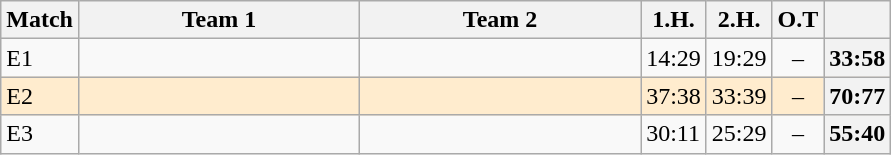<table class="wikitable">
<tr>
<th>Match</th>
<th align="left" width="180">Team 1</th>
<th align="left" width="180">Team 2</th>
<th>1.H.</th>
<th>2.H.</th>
<th>O.T</th>
<th></th>
</tr>
<tr>
<td>E1</td>
<td></td>
<td></td>
<td>14:29</td>
<td>19:29</td>
<td align="center">–</td>
<th align="center">33:58</th>
</tr>
<tr bgcolor="#FFECCE">
<td>E2</td>
<td></td>
<td></td>
<td>37:38</td>
<td>33:39</td>
<td align="center">–</td>
<th align="center">70:77</th>
</tr>
<tr>
<td>E3</td>
<td></td>
<td></td>
<td>30:11</td>
<td>25:29</td>
<td align="center">–</td>
<th align="center">55:40</th>
</tr>
</table>
